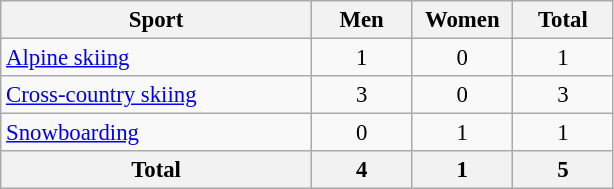<table class="wikitable" style="text-align:center; font-size: 95%">
<tr>
<th width=200>Sport</th>
<th width=60>Men</th>
<th width=60>Women</th>
<th width=60>Total</th>
</tr>
<tr>
<td align=left><a href='#'>Alpine skiing</a></td>
<td>1</td>
<td>0</td>
<td>1</td>
</tr>
<tr>
<td align=left><a href='#'>Cross-country skiing</a></td>
<td>3</td>
<td>0</td>
<td>3</td>
</tr>
<tr>
<td align=left><a href='#'>Snowboarding</a></td>
<td>0</td>
<td>1</td>
<td>1</td>
</tr>
<tr>
<th>Total</th>
<th>4</th>
<th>1</th>
<th>5</th>
</tr>
</table>
